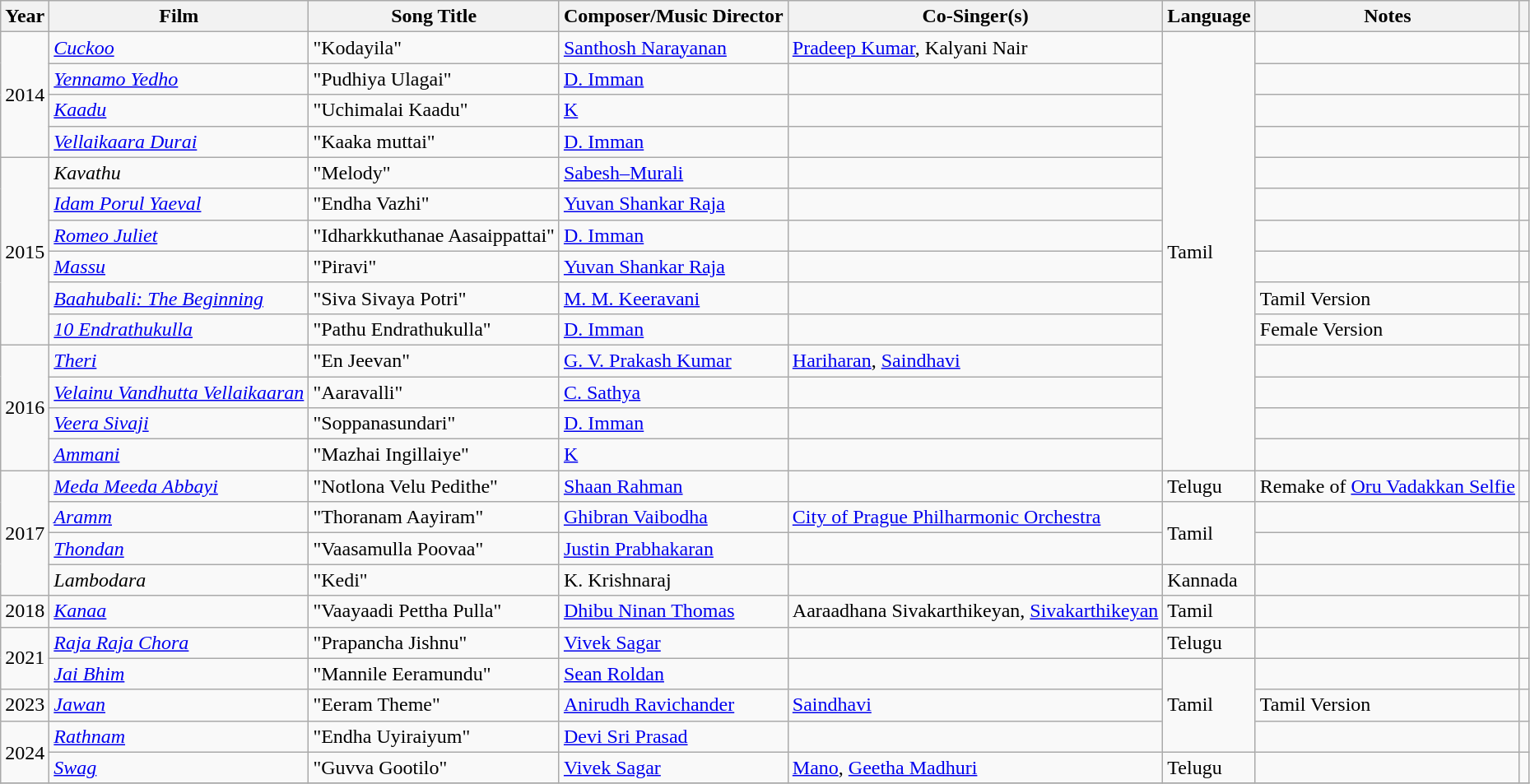<table class="wikitable sortable">
<tr>
<th>Year</th>
<th>Film</th>
<th>Song Title</th>
<th>Composer/Music Director</th>
<th>Co-Singer(s)</th>
<th>Language</th>
<th>Notes</th>
<th></th>
</tr>
<tr>
<td rowspan="4">2014</td>
<td><em><a href='#'>Cuckoo</a></em></td>
<td>"Kodayila"</td>
<td><a href='#'>Santhosh Narayanan</a></td>
<td><a href='#'>Pradeep Kumar</a>, Kalyani Nair</td>
<td rowspan="14">Tamil</td>
<td></td>
<td></td>
</tr>
<tr>
<td><em><a href='#'>Yennamo Yedho</a></em></td>
<td>"Pudhiya Ulagai"</td>
<td><a href='#'>D. Imman</a></td>
<td></td>
<td></td>
<td></td>
</tr>
<tr>
<td><em><a href='#'>Kaadu</a></em></td>
<td>"Uchimalai Kaadu"</td>
<td><a href='#'>K</a></td>
<td></td>
<td></td>
<td></td>
</tr>
<tr>
<td><em><a href='#'>Vellaikaara Durai</a></em></td>
<td>"Kaaka muttai"</td>
<td><a href='#'>D. Imman</a></td>
<td></td>
<td></td>
<td></td>
</tr>
<tr>
<td rowspan="6">2015</td>
<td><em>Kavathu</em></td>
<td>"Melody"</td>
<td><a href='#'>Sabesh–Murali</a></td>
<td></td>
<td></td>
<td></td>
</tr>
<tr>
<td><em><a href='#'>Idam Porul Yaeval</a></em></td>
<td>"Endha Vazhi"</td>
<td><a href='#'>Yuvan Shankar Raja</a></td>
<td></td>
<td></td>
<td></td>
</tr>
<tr>
<td><em><a href='#'>Romeo Juliet</a></em></td>
<td>"Idharkkuthanae Aasaippattai"</td>
<td><a href='#'>D. Imman</a></td>
<td></td>
<td></td>
<td></td>
</tr>
<tr>
<td><em><a href='#'>Massu</a></em></td>
<td>"Piravi"</td>
<td><a href='#'>Yuvan Shankar Raja</a></td>
<td></td>
<td></td>
<td></td>
</tr>
<tr>
<td><em><a href='#'>Baahubali: The Beginning</a></em></td>
<td>"Siva Sivaya Potri"</td>
<td><a href='#'>M. M. Keeravani</a></td>
<td></td>
<td>Tamil Version</td>
<td></td>
</tr>
<tr>
<td><em><a href='#'>10 Endrathukulla</a></em></td>
<td>"Pathu Endrathukulla"</td>
<td><a href='#'>D. Imman</a></td>
<td></td>
<td>Female Version</td>
<td></td>
</tr>
<tr>
<td rowspan="4">2016</td>
<td><em><a href='#'>Theri</a></em></td>
<td>"En Jeevan"</td>
<td><a href='#'>G. V. Prakash Kumar</a></td>
<td><a href='#'>Hariharan</a>, <a href='#'>Saindhavi</a></td>
<td></td>
<td></td>
</tr>
<tr>
<td><em><a href='#'>Velainu Vandhutta Vellaikaaran</a></em></td>
<td>"Aaravalli"</td>
<td><a href='#'>C. Sathya</a></td>
<td></td>
<td></td>
<td></td>
</tr>
<tr>
<td><em><a href='#'>Veera Sivaji</a></em></td>
<td>"Soppanasundari"</td>
<td><a href='#'>D. Imman</a></td>
<td></td>
<td></td>
<td></td>
</tr>
<tr>
<td><em><a href='#'>Ammani</a></em></td>
<td>"Mazhai Ingillaiye"</td>
<td><a href='#'>K</a></td>
<td></td>
<td></td>
<td></td>
</tr>
<tr>
<td rowspan="4">2017</td>
<td><em><a href='#'>Meda Meeda Abbayi</a></em></td>
<td>"Notlona Velu Pedithe"</td>
<td><a href='#'>Shaan Rahman</a></td>
<td></td>
<td>Telugu</td>
<td>Remake of <a href='#'>Oru Vadakkan Selfie</a></td>
<td></td>
</tr>
<tr>
<td><em><a href='#'>Aramm</a></em></td>
<td>"Thoranam Aayiram"</td>
<td><a href='#'>Ghibran Vaibodha</a></td>
<td><a href='#'>City of Prague Philharmonic Orchestra</a></td>
<td rowspan="2">Tamil</td>
<td></td>
<td></td>
</tr>
<tr>
<td><em><a href='#'>Thondan</a></em></td>
<td>"Vaasamulla Poovaa"</td>
<td><a href='#'>Justin Prabhakaran</a></td>
<td></td>
<td></td>
<td></td>
</tr>
<tr>
<td><em>Lambodara</em></td>
<td>"Kedi"</td>
<td>K. Krishnaraj</td>
<td></td>
<td>Kannada</td>
<td></td>
<td></td>
</tr>
<tr>
<td>2018</td>
<td><em><a href='#'>Kanaa</a></em></td>
<td>"Vaayaadi Pettha Pulla"</td>
<td><a href='#'>Dhibu Ninan Thomas</a></td>
<td>Aaraadhana Sivakarthikeyan, <a href='#'>Sivakarthikeyan</a></td>
<td>Tamil</td>
<td></td>
<td></td>
</tr>
<tr>
<td rowspan="2">2021</td>
<td><em><a href='#'>Raja Raja Chora</a></em></td>
<td>"Prapancha Jishnu"</td>
<td><a href='#'>Vivek Sagar</a></td>
<td></td>
<td>Telugu</td>
<td></td>
<td></td>
</tr>
<tr>
<td><em><a href='#'>Jai Bhim</a></em></td>
<td>"Mannile Eeramundu"</td>
<td><a href='#'>Sean Roldan</a></td>
<td></td>
<td rowspan="3">Tamil</td>
<td></td>
<td></td>
</tr>
<tr>
<td>2023</td>
<td><em><a href='#'>Jawan</a></em></td>
<td>"Eeram Theme"</td>
<td><a href='#'>Anirudh Ravichander</a></td>
<td><a href='#'>Saindhavi</a></td>
<td>Tamil Version</td>
<td></td>
</tr>
<tr>
<td rowspan="2">2024</td>
<td><em><a href='#'>Rathnam</a></em></td>
<td>"Endha Uyiraiyum"</td>
<td><a href='#'>Devi Sri Prasad</a></td>
<td></td>
<td></td>
<td></td>
</tr>
<tr>
<td><em><a href='#'>Swag</a></em></td>
<td>"Guvva Gootilo"</td>
<td><a href='#'>Vivek Sagar</a></td>
<td><a href='#'>Mano</a>, <a href='#'>Geetha Madhuri</a></td>
<td>Telugu</td>
<td></td>
<td></td>
</tr>
<tr>
</tr>
</table>
